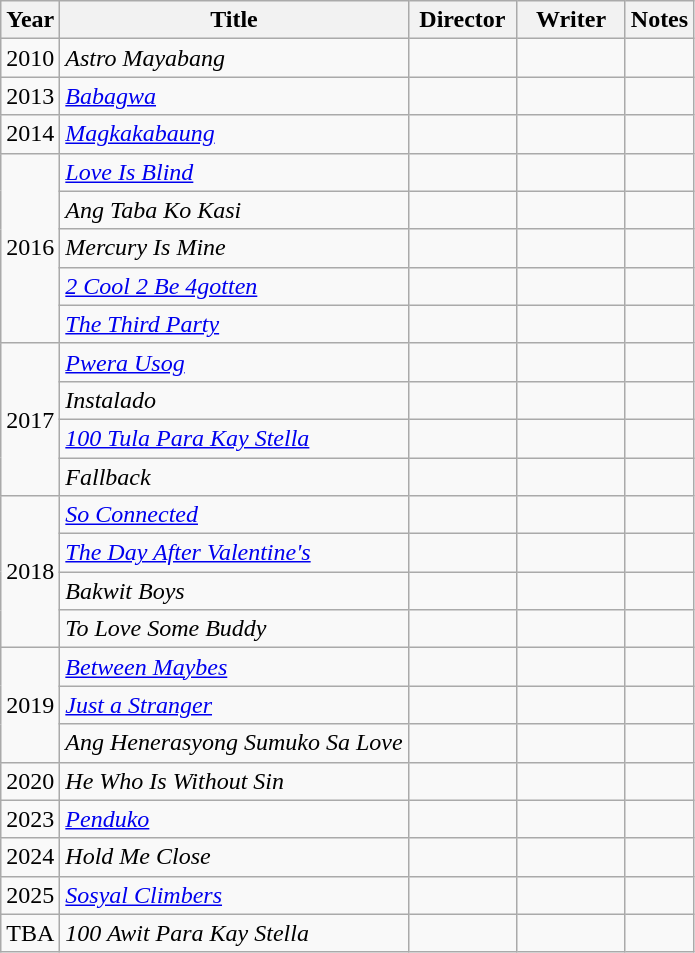<table class="wikitable">
<tr>
<th>Year</th>
<th>Title</th>
<th width=65>Director</th>
<th width=65>Writer</th>
<th>Notes</th>
</tr>
<tr>
<td>2010</td>
<td><em>Astro Mayabang</em></td>
<td></td>
<td></td>
<td></td>
</tr>
<tr>
<td>2013</td>
<td><em><a href='#'>Babagwa</a></em></td>
<td></td>
<td></td>
<td></td>
</tr>
<tr>
<td>2014</td>
<td><em><a href='#'>Magkakabaung</a></em></td>
<td></td>
<td></td>
<td></td>
</tr>
<tr>
<td rowspan="5">2016</td>
<td><em><a href='#'>Love Is Blind</a></em></td>
<td></td>
<td></td>
<td></td>
</tr>
<tr>
<td><em>Ang Taba Ko Kasi</em></td>
<td></td>
<td></td>
<td></td>
</tr>
<tr>
<td><em>Mercury Is Mine</em></td>
<td></td>
<td></td>
<td></td>
</tr>
<tr>
<td><em><a href='#'>2 Cool 2 Be 4gotten</a></em></td>
<td></td>
<td></td>
<td></td>
</tr>
<tr>
<td><em><a href='#'>The Third Party</a></em></td>
<td></td>
<td></td>
<td></td>
</tr>
<tr>
<td rowspan="4">2017</td>
<td><em><a href='#'>Pwera Usog</a></em></td>
<td></td>
<td></td>
<td></td>
</tr>
<tr>
<td><em>Instalado</em></td>
<td></td>
<td></td>
<td></td>
</tr>
<tr>
<td><em><a href='#'>100 Tula Para Kay Stella</a></em></td>
<td></td>
<td></td>
<td></td>
</tr>
<tr>
<td><em>Fallback</em></td>
<td></td>
<td></td>
<td></td>
</tr>
<tr>
<td rowspan="4">2018</td>
<td><em><a href='#'>So Connected</a></em></td>
<td></td>
<td></td>
<td></td>
</tr>
<tr>
<td><em><a href='#'>The Day After Valentine's</a></em></td>
<td></td>
<td></td>
<td></td>
</tr>
<tr>
<td><em>Bakwit Boys</em></td>
<td></td>
<td></td>
<td></td>
</tr>
<tr>
<td><em>To Love Some Buddy</em></td>
<td></td>
<td></td>
<td></td>
</tr>
<tr>
<td rowspan="3">2019</td>
<td><em><a href='#'>Between Maybes</a></em></td>
<td></td>
<td></td>
<td></td>
</tr>
<tr>
<td><em><a href='#'>Just a Stranger</a></em></td>
<td></td>
<td></td>
<td></td>
</tr>
<tr>
<td><em>Ang Henerasyong Sumuko Sa Love</em></td>
<td></td>
<td></td>
<td></td>
</tr>
<tr>
<td>2020</td>
<td><em>He Who Is Without Sin</em></td>
<td></td>
<td></td>
<td></td>
</tr>
<tr>
<td>2023</td>
<td><em><a href='#'>Penduko</a></em></td>
<td></td>
<td></td>
<td></td>
</tr>
<tr>
<td>2024</td>
<td><em>Hold Me Close</em></td>
<td></td>
<td></td>
<td></td>
</tr>
<tr>
<td>2025</td>
<td><em><a href='#'>Sosyal Climbers</a></em></td>
<td></td>
<td></td>
<td></td>
</tr>
<tr>
<td>TBA</td>
<td><em>100 Awit Para Kay Stella</em></td>
<td></td>
<td></td>
<td></td>
</tr>
</table>
